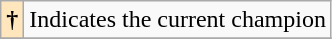<table class="wikitable">
<tr>
<th style="background-color:#FFE6BD">†</th>
<td>Indicates the current champion</td>
</tr>
<tr>
</tr>
</table>
